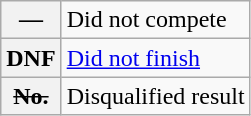<table class="wikitable">
<tr>
<th scope="row">—</th>
<td>Did not compete</td>
</tr>
<tr>
<th scope="row">DNF</th>
<td><a href='#'>Did not finish</a></td>
</tr>
<tr>
<th scope="row"><s>No.</s></th>
<td>Disqualified result</td>
</tr>
</table>
